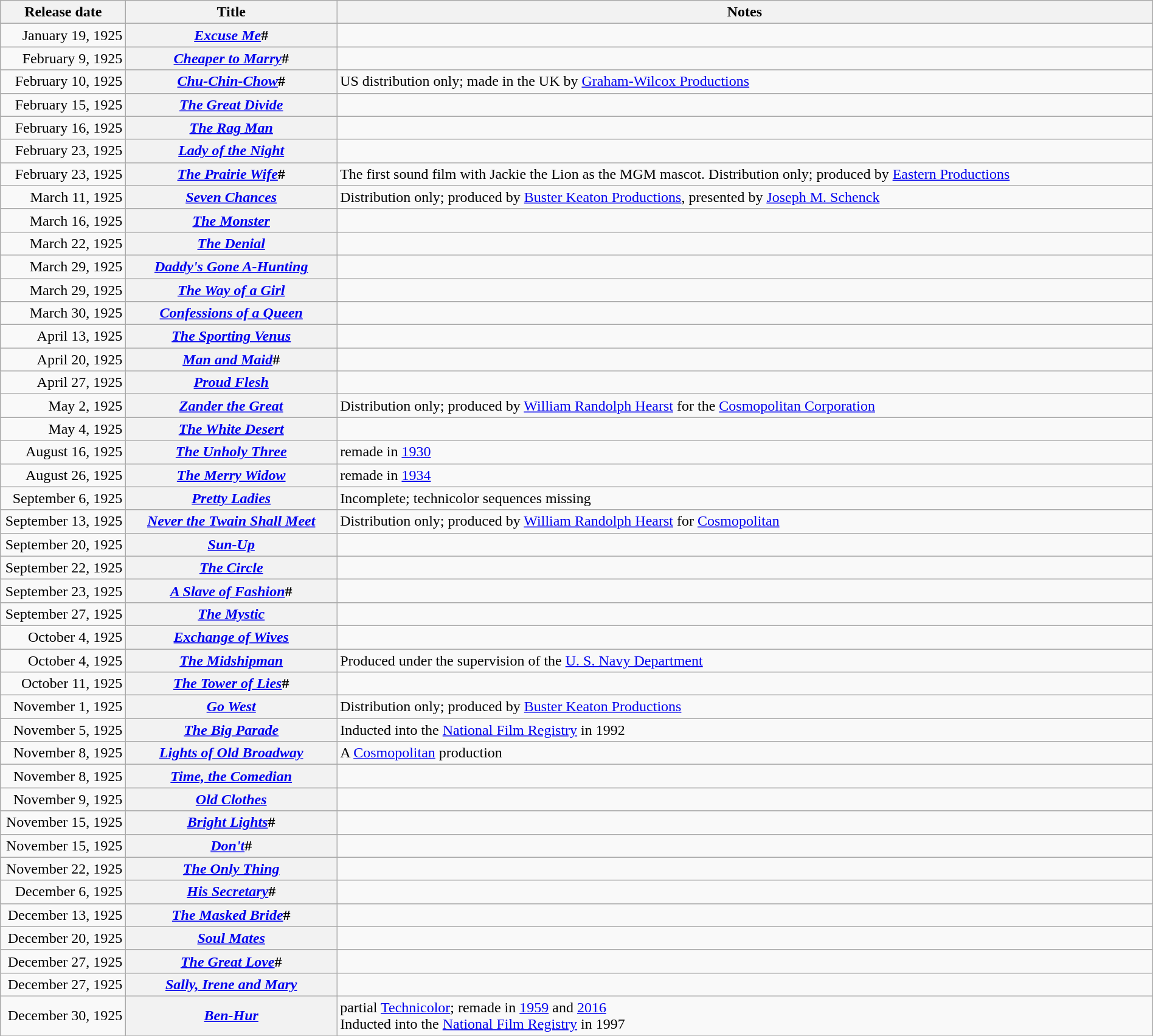<table class="wikitable sortable" style="width:100%;">
<tr>
<th scope="col" style="width:130px;">Release date</th>
<th>Title</th>
<th>Notes</th>
</tr>
<tr>
<td style="text-align:right;">January 19, 1925</td>
<th scope="row"><em><a href='#'>Excuse Me</a></em>#</th>
<td></td>
</tr>
<tr>
<td style="text-align:right;">February 9, 1925</td>
<th scope="row"><em><a href='#'>Cheaper to Marry</a></em>#</th>
<td></td>
</tr>
<tr>
<td style="text-align:right;">February 10, 1925</td>
<th scope="row"><em><a href='#'>Chu-Chin-Chow</a></em>#</th>
<td>US distribution only; made in the UK by <a href='#'>Graham-Wilcox Productions</a></td>
</tr>
<tr>
<td style="text-align:right;">February 15, 1925</td>
<th scope="row"><em><a href='#'>The Great Divide</a></em></th>
<td></td>
</tr>
<tr>
<td style="text-align:right;">February 16, 1925</td>
<th scope="row"><em><a href='#'>The Rag Man</a></em></th>
<td></td>
</tr>
<tr>
<td style="text-align:right;">February 23, 1925</td>
<th scope="row"><em><a href='#'>Lady of the Night</a></em></th>
<td></td>
</tr>
<tr>
<td style="text-align:right;">February 23, 1925</td>
<th scope="row"><em><a href='#'>The Prairie Wife</a></em>#</th>
<td>The first sound film with Jackie the Lion as the MGM mascot. Distribution only; produced by <a href='#'>Eastern Productions</a></td>
</tr>
<tr>
<td style="text-align:right;">March 11, 1925</td>
<th scope="row"><em><a href='#'>Seven Chances</a></em></th>
<td>Distribution only; produced by <a href='#'>Buster Keaton Productions</a>, presented by <a href='#'>Joseph M. Schenck</a></td>
</tr>
<tr>
<td style="text-align:right;">March 16, 1925</td>
<th scope="row"><em><a href='#'>The Monster</a></em></th>
<td></td>
</tr>
<tr>
<td style="text-align:right;">March 22, 1925</td>
<th scope="row"><em><a href='#'>The Denial</a></em></th>
<td></td>
</tr>
<tr>
<td style="text-align:right;">March 29, 1925</td>
<th scope="row"><em><a href='#'>Daddy's Gone A-Hunting</a></em></th>
<td></td>
</tr>
<tr>
<td style="text-align:right;">March 29, 1925</td>
<th scope="row"><em><a href='#'>The Way of a Girl</a></em></th>
<td></td>
</tr>
<tr>
<td style="text-align:right;">March 30, 1925</td>
<th scope="row"><em><a href='#'>Confessions of a Queen</a></em></th>
<td></td>
</tr>
<tr>
<td style="text-align:right;">April 13, 1925</td>
<th scope="row"><em><a href='#'>The Sporting Venus</a></em></th>
<td></td>
</tr>
<tr>
<td style="text-align:right;">April 20, 1925</td>
<th scope="row"><em><a href='#'>Man and Maid</a></em>#</th>
<td></td>
</tr>
<tr>
<td style="text-align:right;">April 27, 1925</td>
<th scope="row"><em><a href='#'>Proud Flesh</a></em></th>
<td></td>
</tr>
<tr>
<td style="text-align:right;">May 2, 1925</td>
<th scope="row"><em><a href='#'>Zander the Great</a></em></th>
<td>Distribution only; produced by <a href='#'>William Randolph Hearst</a> for the <a href='#'>Cosmopolitan Corporation</a></td>
</tr>
<tr>
<td style="text-align:right;">May 4, 1925</td>
<th scope="row"><em><a href='#'>The White Desert</a></em></th>
<td></td>
</tr>
<tr>
<td style="text-align:right;">August 16, 1925</td>
<th scope="row"><em><a href='#'>The Unholy Three</a></em></th>
<td>remade in <a href='#'>1930</a></td>
</tr>
<tr>
<td style="text-align:right;">August 26, 1925</td>
<th scope="row"><em><a href='#'>The Merry Widow</a></em></th>
<td>remade in <a href='#'>1934</a></td>
</tr>
<tr>
<td style="text-align:right;">September 6, 1925</td>
<th scope="row"><em><a href='#'>Pretty Ladies</a></em></th>
<td>Incomplete; technicolor sequences missing</td>
</tr>
<tr>
<td style="text-align:right;">September 13, 1925</td>
<th scope="row"><em><a href='#'>Never the Twain Shall Meet</a></em></th>
<td>Distribution only; produced by <a href='#'>William Randolph Hearst</a> for <a href='#'>Cosmopolitan</a></td>
</tr>
<tr>
<td style="text-align:right;">September 20, 1925</td>
<th scope="row"><em><a href='#'>Sun-Up</a></em></th>
<td></td>
</tr>
<tr>
<td style="text-align:right;">September 22, 1925</td>
<th scope="row"><em><a href='#'>The Circle</a></em></th>
<td></td>
</tr>
<tr>
<td style="text-align:right;">September 23, 1925</td>
<th scope="row"><em><a href='#'>A Slave of Fashion</a></em>#</th>
<td></td>
</tr>
<tr>
<td style="text-align:right;">September 27, 1925</td>
<th scope="row"><em><a href='#'>The Mystic</a></em></th>
<td></td>
</tr>
<tr>
<td style="text-align:right;">October 4, 1925</td>
<th scope="row"><em><a href='#'>Exchange of Wives</a></em></th>
<td></td>
</tr>
<tr>
<td style="text-align:right;">October 4, 1925</td>
<th scope="row"><em><a href='#'>The Midshipman</a></em></th>
<td>Produced under the supervision of the <a href='#'>U. S. Navy Department</a></td>
</tr>
<tr>
<td style="text-align:right;">October 11, 1925</td>
<th scope="row"><em><a href='#'>The Tower of Lies</a></em>#</th>
<td></td>
</tr>
<tr>
<td style="text-align:right;">November 1, 1925</td>
<th scope="row"><em><a href='#'>Go West</a></em></th>
<td>Distribution only; produced by <a href='#'>Buster Keaton Productions</a></td>
</tr>
<tr>
<td style="text-align:right;">November 5, 1925</td>
<th scope="row"><em><a href='#'>The Big Parade</a></em></th>
<td>Inducted into the <a href='#'>National Film Registry</a> in 1992</td>
</tr>
<tr>
<td style="text-align:right;">November 8, 1925</td>
<th scope="row"><em><a href='#'>Lights of Old Broadway</a></em></th>
<td>A <a href='#'>Cosmopolitan</a> production</td>
</tr>
<tr>
<td style="text-align:right;">November 8, 1925</td>
<th scope="row"><em><a href='#'>Time, the Comedian</a></em></th>
<td></td>
</tr>
<tr>
<td style="text-align:right;">November 9, 1925</td>
<th scope="row"><em><a href='#'>Old Clothes</a></em></th>
<td></td>
</tr>
<tr>
<td style="text-align:right;">November 15, 1925</td>
<th scope="row"><em><a href='#'>Bright Lights</a></em>#</th>
<td></td>
</tr>
<tr>
<td style="text-align:right;">November 15, 1925</td>
<th scope="row"><em><a href='#'>Don't</a></em>#</th>
<td></td>
</tr>
<tr>
<td style="text-align:right;">November 22, 1925</td>
<th scope="row"><em><a href='#'>The Only Thing</a></em></th>
<td></td>
</tr>
<tr>
<td style="text-align:right;">December 6, 1925</td>
<th scope="row"><em><a href='#'>His Secretary</a></em>#</th>
<td></td>
</tr>
<tr>
<td style="text-align:right;">December 13, 1925</td>
<th scope="row"><em><a href='#'>The Masked Bride</a></em>#</th>
<td></td>
</tr>
<tr>
<td style="text-align:right;">December 20, 1925</td>
<th scope="row"><em><a href='#'>Soul Mates</a></em></th>
<td></td>
</tr>
<tr>
<td style="text-align:right;">December 27, 1925</td>
<th scope="row"><em><a href='#'>The Great Love</a></em>#</th>
<td></td>
</tr>
<tr>
<td style="text-align:right;">December 27, 1925</td>
<th scope="row"><em><a href='#'>Sally, Irene and Mary</a></em></th>
<td></td>
</tr>
<tr>
<td style="text-align:right;">December 30, 1925</td>
<th scope="row"><em><a href='#'>Ben-Hur</a></em></th>
<td>partial <a href='#'>Technicolor</a>; remade in <a href='#'>1959</a> and <a href='#'>2016</a><br>Inducted into the <a href='#'>National Film Registry</a> in 1997</td>
</tr>
<tr>
</tr>
</table>
